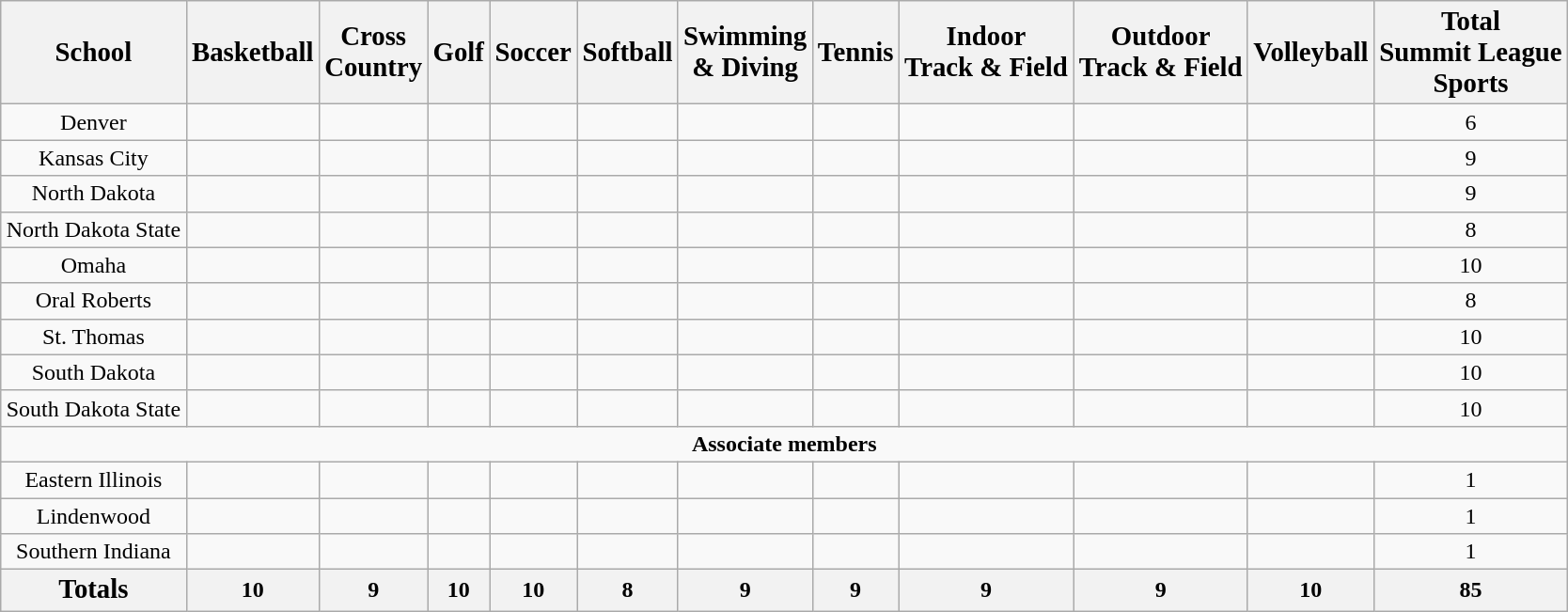<table class="wikitable" style="text-align:center; width:88%;">
<tr>
<th><big>School</big></th>
<th><big> Basketball</big></th>
<th><big>Cross<br>Country </big></th>
<th><big> Golf</big></th>
<th><big>Soccer </big></th>
<th><big>Softball </big></th>
<th><big> Swimming<br>& Diving</big></th>
<th><big>Tennis</big></th>
<th><big> Indoor<br>Track & Field</big></th>
<th><big>Outdoor<br>Track & Field</big></th>
<th><big>Volleyball</big></th>
<th><big>Total<br>Summit League<br> Sports</big></th>
</tr>
<tr>
<td>Denver</td>
<td></td>
<td></td>
<td></td>
<td></td>
<td></td>
<td></td>
<td></td>
<td></td>
<td></td>
<td></td>
<td>6</td>
</tr>
<tr>
<td>Kansas City</td>
<td></td>
<td></td>
<td></td>
<td></td>
<td></td>
<td></td>
<td></td>
<td></td>
<td></td>
<td></td>
<td>9</td>
</tr>
<tr>
<td>North Dakota</td>
<td></td>
<td></td>
<td></td>
<td></td>
<td></td>
<td></td>
<td></td>
<td></td>
<td></td>
<td></td>
<td>9</td>
</tr>
<tr>
<td>North Dakota State</td>
<td></td>
<td></td>
<td></td>
<td></td>
<td></td>
<td></td>
<td></td>
<td></td>
<td></td>
<td></td>
<td>8</td>
</tr>
<tr>
<td>Omaha</td>
<td></td>
<td></td>
<td></td>
<td></td>
<td></td>
<td></td>
<td></td>
<td></td>
<td></td>
<td></td>
<td>10</td>
</tr>
<tr>
<td>Oral Roberts</td>
<td></td>
<td></td>
<td></td>
<td></td>
<td></td>
<td></td>
<td></td>
<td></td>
<td></td>
<td></td>
<td>8</td>
</tr>
<tr>
<td>St. Thomas</td>
<td></td>
<td></td>
<td></td>
<td></td>
<td></td>
<td></td>
<td></td>
<td></td>
<td></td>
<td></td>
<td>10</td>
</tr>
<tr>
<td>South Dakota</td>
<td></td>
<td></td>
<td></td>
<td></td>
<td></td>
<td></td>
<td></td>
<td></td>
<td></td>
<td></td>
<td>10</td>
</tr>
<tr>
<td>South Dakota State</td>
<td></td>
<td></td>
<td></td>
<td></td>
<td></td>
<td></td>
<td></td>
<td></td>
<td></td>
<td></td>
<td>10<br></td>
</tr>
<tr>
<td colspan=12><strong>Associate members</strong></td>
</tr>
<tr>
<td>Eastern Illinois</td>
<td></td>
<td></td>
<td></td>
<td></td>
<td></td>
<td></td>
<td></td>
<td></td>
<td></td>
<td></td>
<td>1</td>
</tr>
<tr>
<td>Lindenwood</td>
<td></td>
<td></td>
<td></td>
<td></td>
<td></td>
<td></td>
<td></td>
<td></td>
<td></td>
<td></td>
<td>1</td>
</tr>
<tr>
<td>Southern Indiana</td>
<td></td>
<td></td>
<td></td>
<td></td>
<td></td>
<td></td>
<td></td>
<td></td>
<td></td>
<td></td>
<td>1</td>
</tr>
<tr>
<th><big>Totals</big></th>
<th>10</th>
<th>9</th>
<th>10</th>
<th>10</th>
<th>8</th>
<th>9</th>
<th>9</th>
<th>9</th>
<th>9</th>
<th>10</th>
<th>85</th>
</tr>
</table>
